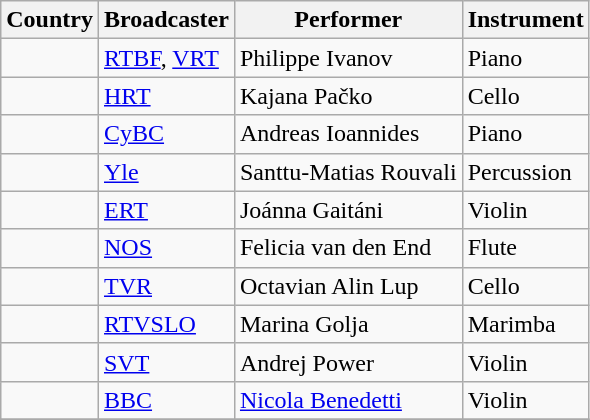<table class="wikitable" style="text-align: left;">
<tr>
<th>Country</th>
<th>Broadcaster</th>
<th>Performer</th>
<th>Instrument</th>
</tr>
<tr>
<td></td>
<td><a href='#'>RTBF</a>, <a href='#'>VRT</a></td>
<td>Philippe Ivanov</td>
<td>Piano</td>
</tr>
<tr>
<td></td>
<td><a href='#'>HRT</a></td>
<td>Kajana Pačko</td>
<td>Cello</td>
</tr>
<tr>
<td> </td>
<td><a href='#'>CyBC</a></td>
<td>Andreas Ioannides</td>
<td>Piano</td>
</tr>
<tr>
<td></td>
<td><a href='#'>Yle</a></td>
<td>Santtu-Matias Rouvali</td>
<td>Percussion</td>
</tr>
<tr>
<td></td>
<td><a href='#'>ERT</a></td>
<td>Joánna Gaitáni</td>
<td>Violin</td>
</tr>
<tr>
<td></td>
<td><a href='#'>NOS</a></td>
<td>Felicia van den End</td>
<td>Flute</td>
</tr>
<tr>
<td></td>
<td><a href='#'>TVR</a></td>
<td>Octavian Alin Lup</td>
<td>Cello</td>
</tr>
<tr>
<td></td>
<td><a href='#'>RTVSLO</a></td>
<td>Marina Golja</td>
<td>Marimba</td>
</tr>
<tr>
<td></td>
<td><a href='#'>SVT</a></td>
<td>Andrej Power</td>
<td>Violin</td>
</tr>
<tr>
<td></td>
<td><a href='#'>BBC</a></td>
<td><a href='#'>Nicola Benedetti</a></td>
<td>Violin</td>
</tr>
<tr>
</tr>
</table>
